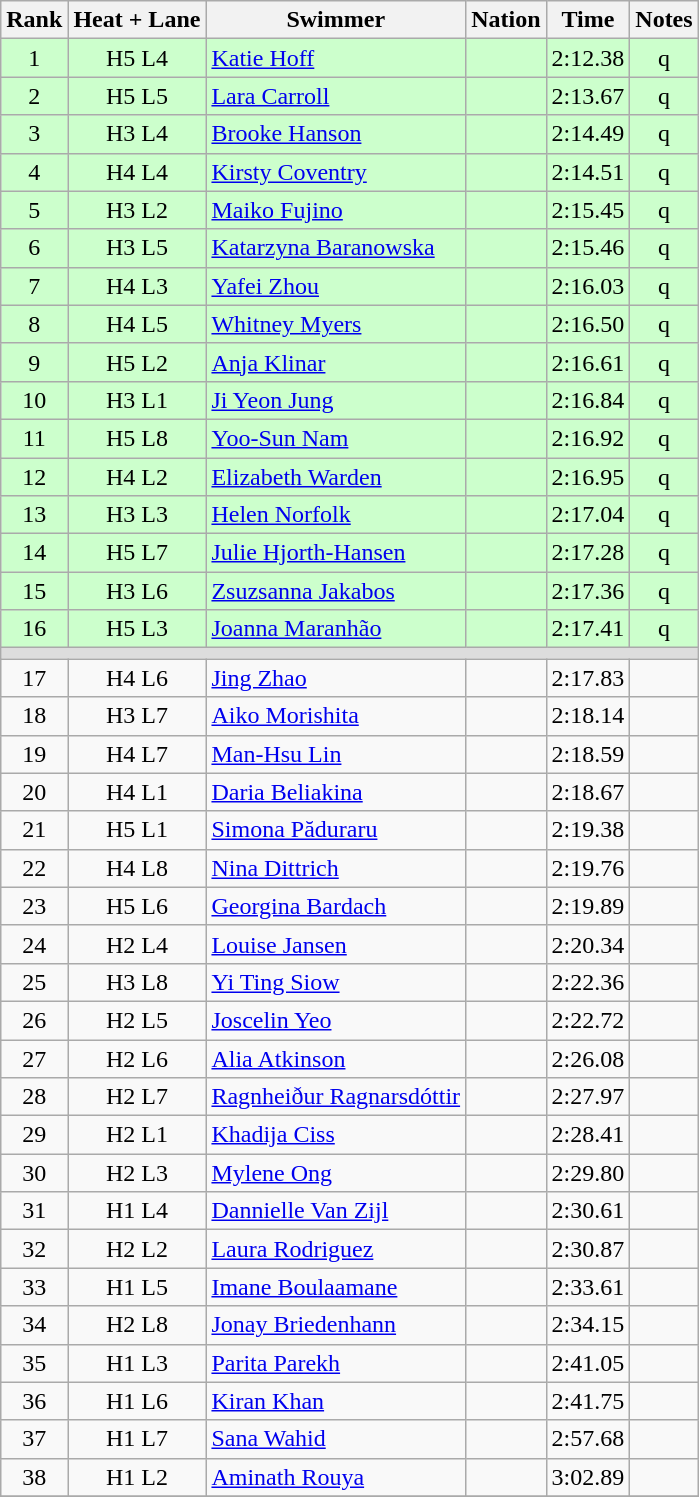<table class="wikitable sortable" style="text-align:center">
<tr>
<th>Rank</th>
<th>Heat + Lane</th>
<th>Swimmer</th>
<th>Nation</th>
<th>Time</th>
<th>Notes</th>
</tr>
<tr bgcolor=ccffcc>
<td>1</td>
<td>H5 L4</td>
<td align=left><a href='#'>Katie Hoff</a></td>
<td align=left></td>
<td>2:12.38</td>
<td>q</td>
</tr>
<tr bgcolor=ccffcc>
<td>2</td>
<td>H5 L5</td>
<td align=left><a href='#'>Lara Carroll</a></td>
<td align=left></td>
<td>2:13.67</td>
<td>q</td>
</tr>
<tr bgcolor=ccffcc>
<td>3</td>
<td>H3 L4</td>
<td align=left><a href='#'>Brooke Hanson</a></td>
<td align=left></td>
<td>2:14.49</td>
<td>q</td>
</tr>
<tr bgcolor=ccffcc>
<td>4</td>
<td>H4 L4</td>
<td align=left><a href='#'>Kirsty Coventry</a></td>
<td align=left></td>
<td>2:14.51</td>
<td>q</td>
</tr>
<tr bgcolor=ccffcc>
<td>5</td>
<td>H3 L2</td>
<td align=left><a href='#'>Maiko Fujino</a></td>
<td align=left></td>
<td>2:15.45</td>
<td>q</td>
</tr>
<tr bgcolor=ccffcc>
<td>6</td>
<td>H3 L5</td>
<td align=left><a href='#'>Katarzyna Baranowska</a></td>
<td align=left></td>
<td>2:15.46</td>
<td>q</td>
</tr>
<tr bgcolor=ccffcc>
<td>7</td>
<td>H4 L3</td>
<td align=left><a href='#'>Yafei Zhou</a></td>
<td align=left></td>
<td>2:16.03</td>
<td>q</td>
</tr>
<tr bgcolor=ccffcc>
<td>8</td>
<td>H4 L5</td>
<td align=left><a href='#'>Whitney Myers</a></td>
<td align=left></td>
<td>2:16.50</td>
<td>q</td>
</tr>
<tr bgcolor=ccffcc>
<td>9</td>
<td>H5 L2</td>
<td align=left><a href='#'>Anja Klinar</a></td>
<td align=left></td>
<td>2:16.61</td>
<td>q</td>
</tr>
<tr bgcolor=ccffcc>
<td>10</td>
<td>H3 L1</td>
<td align=left><a href='#'>Ji Yeon Jung</a></td>
<td align=left></td>
<td>2:16.84</td>
<td>q</td>
</tr>
<tr bgcolor=ccffcc>
<td>11</td>
<td>H5 L8</td>
<td align=left><a href='#'>Yoo-Sun Nam</a></td>
<td align=left></td>
<td>2:16.92</td>
<td>q</td>
</tr>
<tr bgcolor=ccffcc>
<td>12</td>
<td>H4 L2</td>
<td align=left><a href='#'>Elizabeth Warden</a></td>
<td align=left></td>
<td>2:16.95</td>
<td>q</td>
</tr>
<tr bgcolor=ccffcc>
<td>13</td>
<td>H3 L3</td>
<td align=left><a href='#'>Helen Norfolk</a></td>
<td align=left></td>
<td>2:17.04</td>
<td>q</td>
</tr>
<tr bgcolor=ccffcc>
<td>14</td>
<td>H5 L7</td>
<td align=left><a href='#'>Julie Hjorth-Hansen</a></td>
<td align=left></td>
<td>2:17.28</td>
<td>q</td>
</tr>
<tr bgcolor=ccffcc>
<td>15</td>
<td>H3 L6</td>
<td align=left><a href='#'>Zsuzsanna Jakabos</a></td>
<td align=left></td>
<td>2:17.36</td>
<td>q</td>
</tr>
<tr bgcolor=ccffcc>
<td>16</td>
<td>H5 L3</td>
<td align=left><a href='#'>Joanna Maranhão</a></td>
<td align=left></td>
<td>2:17.41</td>
<td>q</td>
</tr>
<tr bgcolor=#DDDDDD>
<td colspan=6></td>
</tr>
<tr>
<td>17</td>
<td>H4 L6</td>
<td align=left><a href='#'>Jing Zhao</a></td>
<td align=left></td>
<td>2:17.83</td>
<td></td>
</tr>
<tr>
<td>18</td>
<td>H3 L7</td>
<td align=left><a href='#'>Aiko Morishita</a></td>
<td align=left></td>
<td>2:18.14</td>
<td></td>
</tr>
<tr>
<td>19</td>
<td>H4 L7</td>
<td align=left><a href='#'>Man-Hsu Lin</a></td>
<td align=left></td>
<td>2:18.59</td>
<td></td>
</tr>
<tr>
<td>20</td>
<td>H4 L1</td>
<td align=left><a href='#'>Daria Beliakina</a></td>
<td align=left></td>
<td>2:18.67</td>
<td></td>
</tr>
<tr>
<td>21</td>
<td>H5 L1</td>
<td align=left><a href='#'>Simona Păduraru</a></td>
<td align=left></td>
<td>2:19.38</td>
<td></td>
</tr>
<tr>
<td>22</td>
<td>H4 L8</td>
<td align=left><a href='#'>Nina Dittrich</a></td>
<td align=left></td>
<td>2:19.76</td>
<td></td>
</tr>
<tr>
<td>23</td>
<td>H5 L6</td>
<td align=left><a href='#'>Georgina Bardach</a></td>
<td align=left></td>
<td>2:19.89</td>
<td></td>
</tr>
<tr>
<td>24</td>
<td>H2 L4</td>
<td align=left><a href='#'>Louise Jansen</a></td>
<td align=left></td>
<td>2:20.34</td>
<td></td>
</tr>
<tr>
<td>25</td>
<td>H3 L8</td>
<td align=left><a href='#'>Yi Ting Siow</a></td>
<td align=left></td>
<td>2:22.36</td>
<td></td>
</tr>
<tr>
<td>26</td>
<td>H2 L5</td>
<td align=left><a href='#'>Joscelin Yeo</a></td>
<td align=left></td>
<td>2:22.72</td>
<td></td>
</tr>
<tr>
<td>27</td>
<td>H2 L6</td>
<td align=left><a href='#'>Alia Atkinson</a></td>
<td align=left></td>
<td>2:26.08</td>
<td></td>
</tr>
<tr>
<td>28</td>
<td>H2 L7</td>
<td align=left><a href='#'>Ragnheiður Ragnarsdóttir</a></td>
<td align=left></td>
<td>2:27.97</td>
<td></td>
</tr>
<tr>
<td>29</td>
<td>H2 L1</td>
<td align=left><a href='#'>Khadija Ciss</a></td>
<td align=left></td>
<td>2:28.41</td>
<td></td>
</tr>
<tr>
<td>30</td>
<td>H2 L3</td>
<td align=left><a href='#'>Mylene Ong</a></td>
<td align=left></td>
<td>2:29.80</td>
<td></td>
</tr>
<tr>
<td>31</td>
<td>H1 L4</td>
<td align=left><a href='#'>Dannielle Van Zijl</a></td>
<td align=left></td>
<td>2:30.61</td>
<td></td>
</tr>
<tr>
<td>32</td>
<td>H2 L2</td>
<td align=left><a href='#'>Laura Rodriguez</a></td>
<td align=left></td>
<td>2:30.87</td>
<td></td>
</tr>
<tr>
<td>33</td>
<td>H1 L5</td>
<td align=left><a href='#'>Imane Boulaamane</a></td>
<td align=left></td>
<td>2:33.61</td>
<td></td>
</tr>
<tr>
<td>34</td>
<td>H2 L8</td>
<td align=left><a href='#'>Jonay Briedenhann</a></td>
<td align=left></td>
<td>2:34.15</td>
<td></td>
</tr>
<tr>
<td>35</td>
<td>H1 L3</td>
<td align=left><a href='#'>Parita Parekh</a></td>
<td align=left></td>
<td>2:41.05</td>
<td></td>
</tr>
<tr>
<td>36</td>
<td>H1 L6</td>
<td align=left><a href='#'>Kiran Khan</a></td>
<td align=left></td>
<td>2:41.75</td>
<td></td>
</tr>
<tr>
<td>37</td>
<td>H1 L7</td>
<td align=left><a href='#'>Sana Wahid</a></td>
<td align=left></td>
<td>2:57.68</td>
<td></td>
</tr>
<tr>
<td>38</td>
<td>H1 L2</td>
<td align=left><a href='#'>Aminath Rouya</a></td>
<td align=left></td>
<td>3:02.89</td>
<td></td>
</tr>
<tr>
</tr>
</table>
